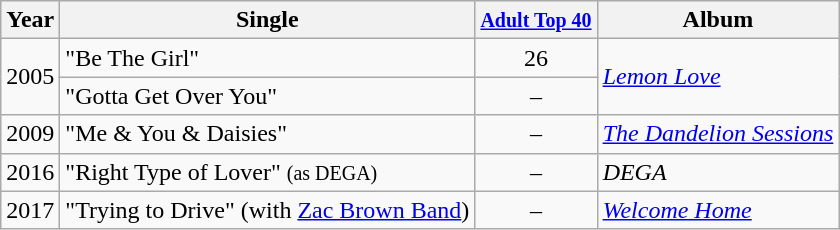<table class="wikitable">
<tr>
<th>Year</th>
<th>Single</th>
<th><small> <a href='#'>Adult Top 40</a> </small></th>
<th>Album</th>
</tr>
<tr>
<td rowspan="2">2005</td>
<td>"Be The Girl"</td>
<td style="text-align:center;">26</td>
<td rowspan="2"><em><a href='#'>Lemon Love</a></em></td>
</tr>
<tr>
<td>"Gotta Get Over You"</td>
<td style="text-align:center;">–</td>
</tr>
<tr>
<td>2009</td>
<td>"Me & You & Daisies"</td>
<td style="text-align:center;">–</td>
<td><em><a href='#'>The Dandelion Sessions</a></em></td>
</tr>
<tr>
<td>2016</td>
<td>"Right Type of Lover" <small>(as DEGA)</small></td>
<td style="text-align:center;">–</td>
<td><em>DEGA</em></td>
</tr>
<tr>
<td>2017</td>
<td>"Trying to Drive" (with <a href='#'>Zac Brown Band</a>)</td>
<td style="text-align:center;">–</td>
<td><em><a href='#'>Welcome Home</a></em></td>
</tr>
</table>
